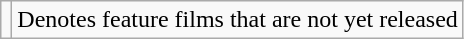<table class="wikitable">
<tr>
<td></td>
<td>Denotes feature films that are not yet released</td>
</tr>
</table>
